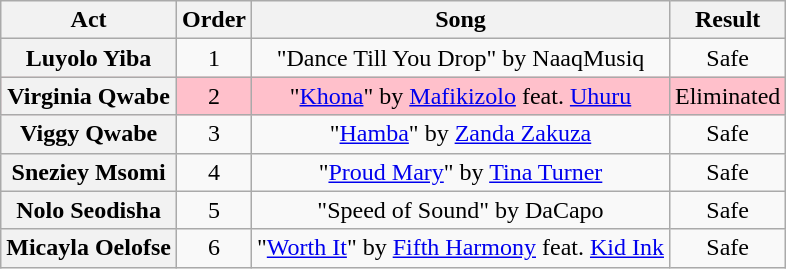<table class="wikitable plainrowheaders" style="text-align:center;">
<tr>
<th scope="col">Act</th>
<th scope="col">Order</th>
<th scope="col">Song</th>
<th scope="col">Result</th>
</tr>
<tr>
<th scope=row>Luyolo Yiba</th>
<td>1</td>
<td>"Dance Till You Drop" by NaaqMusiq</td>
<td>Safe</td>
</tr>
<tr style="background:pink;">
<th scope=row>Virginia Qwabe</th>
<td>2</td>
<td>"<a href='#'>Khona</a>" by <a href='#'>Mafikizolo</a> feat. <a href='#'>Uhuru</a></td>
<td>Eliminated</td>
</tr>
<tr>
<th scope=row>Viggy Qwabe</th>
<td>3</td>
<td>"<a href='#'>Hamba</a>" by <a href='#'>Zanda Zakuza</a></td>
<td>Safe</td>
</tr>
<tr>
<th scope=row>Sneziey Msomi</th>
<td>4</td>
<td>"<a href='#'>Proud Mary</a>" by <a href='#'>Tina Turner</a></td>
<td>Safe</td>
</tr>
<tr>
<th scope=row>Nolo Seodisha</th>
<td>5</td>
<td>"Speed of Sound" by DaCapo</td>
<td>Safe</td>
</tr>
<tr>
<th scope=row>Micayla Oelofse</th>
<td>6</td>
<td>"<a href='#'>Worth It</a>" by <a href='#'>Fifth Harmony</a> feat. <a href='#'>Kid Ink</a></td>
<td>Safe</td>
</tr>
</table>
